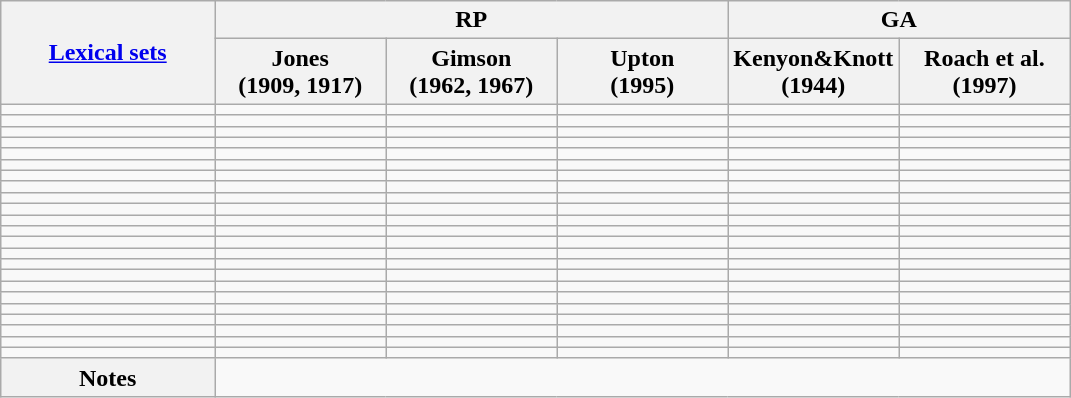<table class="wikitable" style="text-align: center;">
<tr>
<th rowspan="2"><a href='#'>Lexical sets</a></th>
<th colspan="3">RP</th>
<th colspan="2">GA</th>
</tr>
<tr>
<th scope="col" width="16%">Jones<br>(1909, 1917)</th>
<th scope="col" width="16%">Gimson<br>(1962, 1967)</th>
<th scope="col" width="16%">Upton<br>(1995)</th>
<th scope="col" width="16%">Kenyon&Knott<br>(1944)</th>
<th scope="col" width="16%">Roach et al.<br>(1997)</th>
</tr>
<tr>
<td></td>
<td></td>
<td></td>
<td></td>
<td></td>
<td></td>
</tr>
<tr>
<td></td>
<td></td>
<td></td>
<td></td>
<td></td>
<td></td>
</tr>
<tr>
<td></td>
<td></td>
<td></td>
<td></td>
<td></td>
<td></td>
</tr>
<tr>
<td></td>
<td></td>
<td></td>
<td></td>
<td></td>
<td></td>
</tr>
<tr>
<td></td>
<td></td>
<td></td>
<td></td>
<td></td>
<td></td>
</tr>
<tr>
<td></td>
<td></td>
<td></td>
<td></td>
<td></td>
<td></td>
</tr>
<tr>
<td></td>
<td></td>
<td></td>
<td></td>
<td></td>
<td></td>
</tr>
<tr>
<td></td>
<td></td>
<td></td>
<td></td>
<td></td>
<td></td>
</tr>
<tr>
<td></td>
<td></td>
<td></td>
<td></td>
<td></td>
<td></td>
</tr>
<tr>
<td></td>
<td></td>
<td></td>
<td></td>
<td></td>
<td></td>
</tr>
<tr>
<td></td>
<td></td>
<td></td>
<td></td>
<td></td>
<td></td>
</tr>
<tr>
<td></td>
<td></td>
<td></td>
<td></td>
<td></td>
<td></td>
</tr>
<tr>
<td></td>
<td></td>
<td></td>
<td></td>
<td></td>
<td></td>
</tr>
<tr>
<td></td>
<td></td>
<td></td>
<td></td>
<td></td>
<td></td>
</tr>
<tr>
<td></td>
<td></td>
<td></td>
<td></td>
<td></td>
<td></td>
</tr>
<tr>
<td></td>
<td></td>
<td></td>
<td></td>
<td></td>
<td></td>
</tr>
<tr>
<td></td>
<td></td>
<td></td>
<td></td>
<td></td>
<td></td>
</tr>
<tr>
<td></td>
<td></td>
<td></td>
<td></td>
<td></td>
<td></td>
</tr>
<tr>
<td></td>
<td></td>
<td></td>
<td></td>
<td></td>
<td></td>
</tr>
<tr>
<td></td>
<td></td>
<td></td>
<td></td>
<td></td>
<td></td>
</tr>
<tr>
<td></td>
<td></td>
<td></td>
<td></td>
<td></td>
<td></td>
</tr>
<tr>
<td></td>
<td></td>
<td></td>
<td></td>
<td></td>
<td></td>
</tr>
<tr>
<td></td>
<td></td>
<td></td>
<td></td>
<td></td>
<td></td>
</tr>
<tr>
<th>Notes</th>
<td colspan="5"></td>
</tr>
</table>
